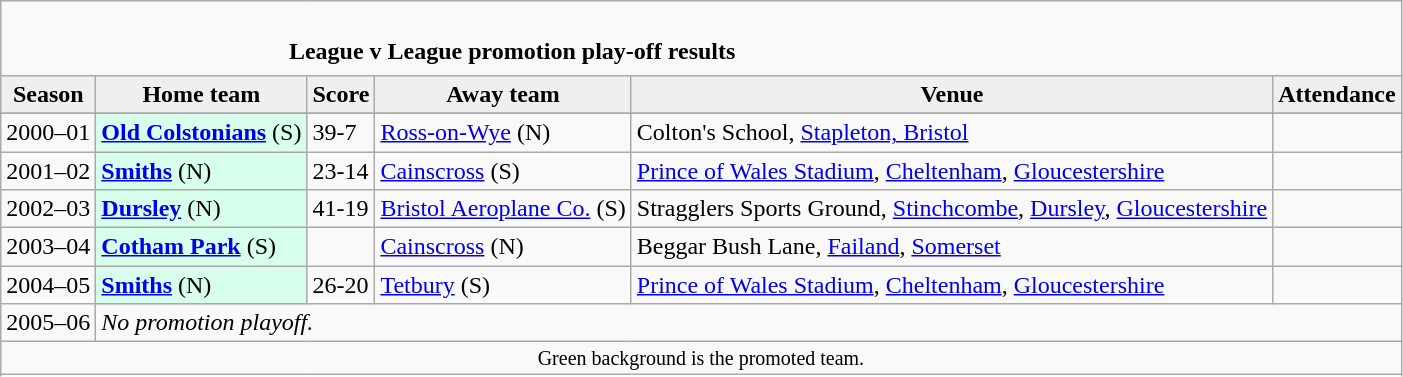<table class="wikitable" style="text-align: left;">
<tr>
<td colspan="6" cellpadding="0" cellspacing="0"><br><table border="0" style="width:100%;" cellpadding="0" cellspacing="0">
<tr>
<td style="width:20%; border:0;"></td>
<td style="border:0;"><strong>League v League promotion play-off results</strong></td>
<td style="width:20%; border:0;"></td>
</tr>
</table>
</td>
</tr>
<tr>
<th style="background:#efefef;">Season</th>
<th style="background:#efefef">Home team</th>
<th style="background:#efefef">Score</th>
<th style="background:#efefef">Away team</th>
<th style="background:#efefef">Venue</th>
<th style="background:#efefef">Attendance</th>
</tr>
<tr align=left>
</tr>
<tr>
<td>2000–01</td>
<td style="background:#d8ffeb;"><strong><a href='#'>Old Colstonians</a></strong> (S)</td>
<td>39-7</td>
<td><a href='#'>Ross-on-Wye</a> (N)</td>
<td>Colton's School, <a href='#'>Stapleton, Bristol</a></td>
<td></td>
</tr>
<tr>
<td>2001–02</td>
<td style="background:#d8ffeb;"><strong><a href='#'>Smiths</a></strong> (N)</td>
<td>23-14</td>
<td><a href='#'>Cainscross</a> (S)</td>
<td><a href='#'>Prince of Wales Stadium</a>, <a href='#'>Cheltenham</a>, <a href='#'>Gloucestershire</a></td>
<td></td>
</tr>
<tr>
<td>2002–03</td>
<td style="background:#d8ffeb;"><strong><a href='#'>Dursley</a></strong> (N)</td>
<td>41-19</td>
<td><a href='#'>Bristol Aeroplane Co.</a> (S)</td>
<td>Stragglers Sports Ground, <a href='#'>Stinchcombe</a>, <a href='#'>Dursley</a>, <a href='#'>Gloucestershire</a></td>
<td></td>
</tr>
<tr>
<td>2003–04</td>
<td style="background:#d8ffeb;"><strong><a href='#'>Cotham Park</a></strong> (S)</td>
<td></td>
<td><a href='#'>Cainscross</a> (N)</td>
<td>Beggar Bush Lane, <a href='#'>Failand</a>, <a href='#'>Somerset</a></td>
<td></td>
</tr>
<tr>
<td>2004–05</td>
<td style="background:#d8ffeb;"><strong><a href='#'>Smiths</a></strong> (N)</td>
<td>26-20</td>
<td><a href='#'>Tetbury</a> (S)</td>
<td><a href='#'>Prince of Wales Stadium</a>, <a href='#'>Cheltenham</a>, <a href='#'>Gloucestershire</a></td>
<td></td>
</tr>
<tr>
<td>2005–06</td>
<td Colspan="5"><em>No promotion playoff.</em></td>
</tr>
<tr>
<td colspan="6"  style="border:0; font-size:smaller; text-align:center;">Green background is the promoted team.</td>
</tr>
<tr>
</tr>
</table>
